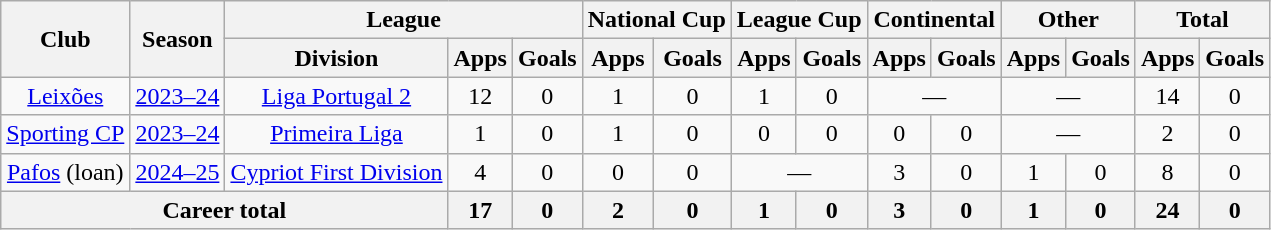<table class="wikitable" style="text-align:center">
<tr>
<th rowspan="2">Club</th>
<th rowspan="2">Season</th>
<th colspan="3">League</th>
<th colspan="2">National Cup</th>
<th colspan="2">League Cup</th>
<th colspan="2">Continental</th>
<th colspan="2">Other</th>
<th colspan="2">Total</th>
</tr>
<tr>
<th>Division</th>
<th>Apps</th>
<th>Goals</th>
<th>Apps</th>
<th>Goals</th>
<th>Apps</th>
<th>Goals</th>
<th>Apps</th>
<th>Goals</th>
<th>Apps</th>
<th>Goals</th>
<th>Apps</th>
<th>Goals</th>
</tr>
<tr>
<td><a href='#'>Leixões</a></td>
<td><a href='#'>2023–24</a></td>
<td><a href='#'>Liga Portugal 2</a></td>
<td>12</td>
<td>0</td>
<td>1</td>
<td>0</td>
<td>1</td>
<td>0</td>
<td colspan="2">—</td>
<td colspan="2">—</td>
<td>14</td>
<td>0</td>
</tr>
<tr>
<td><a href='#'>Sporting CP</a></td>
<td><a href='#'>2023–24</a></td>
<td><a href='#'>Primeira Liga</a></td>
<td>1</td>
<td>0</td>
<td>1</td>
<td>0</td>
<td>0</td>
<td>0</td>
<td>0</td>
<td>0</td>
<td colspan="2">—</td>
<td>2</td>
<td>0</td>
</tr>
<tr>
<td><a href='#'>Pafos</a> (loan)</td>
<td><a href='#'>2024–25</a></td>
<td><a href='#'>Cypriot First Division</a></td>
<td>4</td>
<td>0</td>
<td>0</td>
<td>0</td>
<td colspan="2">—</td>
<td>3</td>
<td>0</td>
<td>1</td>
<td>0</td>
<td>8</td>
<td>0</td>
</tr>
<tr>
<th colspan="3">Career total</th>
<th>17</th>
<th>0</th>
<th>2</th>
<th>0</th>
<th>1</th>
<th>0</th>
<th>3</th>
<th>0</th>
<th>1</th>
<th>0</th>
<th>24</th>
<th>0</th>
</tr>
</table>
